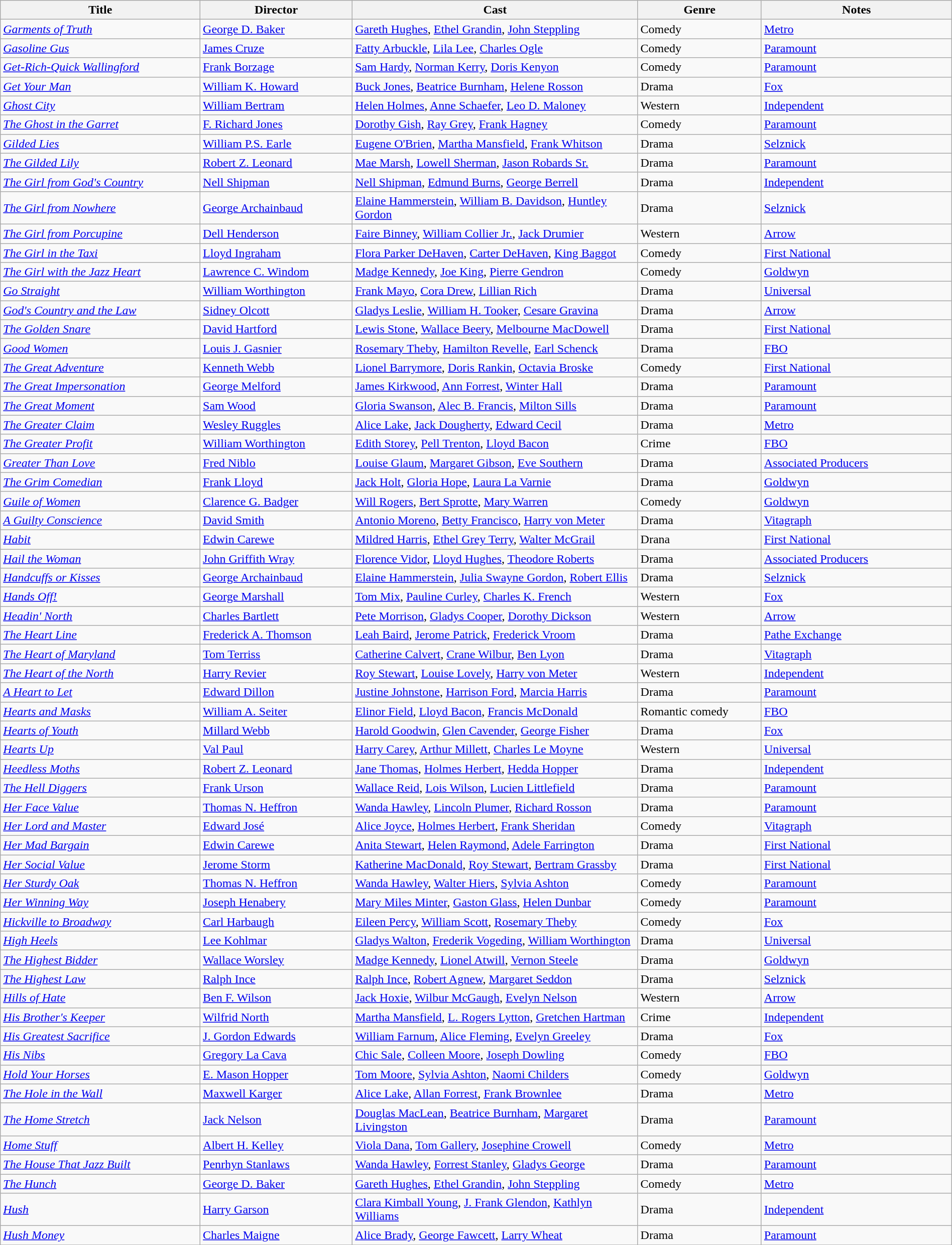<table class="wikitable" style="width:100%;">
<tr>
<th style="width:21%;">Title</th>
<th style="width:16%;">Director</th>
<th style="width:30%;">Cast</th>
<th style="width:13%;">Genre</th>
<th style="width:20%;">Notes</th>
</tr>
<tr>
<td><em><a href='#'>Garments of Truth</a></em></td>
<td><a href='#'>George D. Baker</a></td>
<td><a href='#'>Gareth Hughes</a>, <a href='#'>Ethel Grandin</a>, <a href='#'>John Steppling</a></td>
<td>Comedy</td>
<td><a href='#'>Metro</a></td>
</tr>
<tr>
<td><em><a href='#'>Gasoline Gus</a></em></td>
<td><a href='#'>James Cruze</a></td>
<td><a href='#'>Fatty Arbuckle</a>, <a href='#'>Lila Lee</a>, <a href='#'>Charles Ogle</a></td>
<td>Comedy</td>
<td><a href='#'>Paramount</a></td>
</tr>
<tr>
<td><em><a href='#'>Get-Rich-Quick Wallingford</a></em></td>
<td><a href='#'>Frank Borzage</a></td>
<td><a href='#'>Sam Hardy</a>, <a href='#'>Norman Kerry</a>, <a href='#'>Doris Kenyon</a></td>
<td>Comedy</td>
<td><a href='#'>Paramount</a></td>
</tr>
<tr>
<td><em><a href='#'>Get Your Man</a></em></td>
<td><a href='#'>William K. Howard</a></td>
<td><a href='#'>Buck Jones</a>, <a href='#'>Beatrice Burnham</a>, <a href='#'>Helene Rosson</a></td>
<td>Drama</td>
<td><a href='#'>Fox</a></td>
</tr>
<tr>
<td><em><a href='#'>Ghost City</a></em></td>
<td><a href='#'>William Bertram</a></td>
<td><a href='#'>Helen Holmes</a>, <a href='#'>Anne Schaefer</a>, <a href='#'>Leo D. Maloney</a></td>
<td>Western</td>
<td><a href='#'>Independent</a></td>
</tr>
<tr>
<td><em><a href='#'>The Ghost in the Garret</a></em></td>
<td><a href='#'>F. Richard Jones</a></td>
<td><a href='#'>Dorothy Gish</a>, <a href='#'>Ray Grey</a>, <a href='#'>Frank Hagney</a></td>
<td>Comedy</td>
<td><a href='#'>Paramount</a></td>
</tr>
<tr>
<td><em><a href='#'>Gilded Lies</a></em></td>
<td><a href='#'>William P.S. Earle</a></td>
<td><a href='#'>Eugene O'Brien</a>, <a href='#'>Martha Mansfield</a>, <a href='#'>Frank Whitson</a></td>
<td>Drama</td>
<td><a href='#'>Selznick</a></td>
</tr>
<tr>
<td><em><a href='#'>The Gilded Lily</a></em></td>
<td><a href='#'>Robert Z. Leonard</a></td>
<td><a href='#'>Mae Marsh</a>, <a href='#'>Lowell Sherman</a>, <a href='#'>Jason Robards Sr.</a></td>
<td>Drama</td>
<td><a href='#'>Paramount</a></td>
</tr>
<tr>
<td><em><a href='#'>The Girl from God's Country</a></em></td>
<td><a href='#'>Nell Shipman</a></td>
<td><a href='#'>Nell Shipman</a>, <a href='#'>Edmund Burns</a>, <a href='#'>George Berrell</a></td>
<td>Drama</td>
<td><a href='#'>Independent</a></td>
</tr>
<tr>
<td><em><a href='#'>The Girl from Nowhere</a></em></td>
<td><a href='#'>George Archainbaud</a></td>
<td><a href='#'>Elaine Hammerstein</a>, <a href='#'>William B. Davidson</a>, <a href='#'>Huntley Gordon</a></td>
<td>Drama</td>
<td><a href='#'>Selznick</a></td>
</tr>
<tr>
<td><em><a href='#'>The Girl from Porcupine</a></em></td>
<td><a href='#'>Dell Henderson</a></td>
<td><a href='#'>Faire Binney</a>, <a href='#'>William Collier Jr.</a>, <a href='#'>Jack Drumier</a></td>
<td>Western</td>
<td><a href='#'>Arrow</a></td>
</tr>
<tr>
<td><em><a href='#'>The Girl in the Taxi</a></em></td>
<td><a href='#'>Lloyd Ingraham</a></td>
<td><a href='#'>Flora Parker DeHaven</a>, <a href='#'>Carter DeHaven</a>, <a href='#'>King Baggot</a></td>
<td>Comedy</td>
<td><a href='#'>First National</a></td>
</tr>
<tr>
<td><em><a href='#'>The Girl with the Jazz Heart</a></em></td>
<td><a href='#'>Lawrence C. Windom</a></td>
<td><a href='#'>Madge Kennedy</a>, <a href='#'>Joe King</a>, <a href='#'>Pierre Gendron</a></td>
<td>Comedy</td>
<td><a href='#'>Goldwyn</a></td>
</tr>
<tr>
<td><em><a href='#'>Go Straight</a></em></td>
<td><a href='#'>William Worthington</a></td>
<td><a href='#'>Frank Mayo</a>, <a href='#'>Cora Drew</a>, <a href='#'>Lillian Rich</a></td>
<td>Drama</td>
<td><a href='#'>Universal</a></td>
</tr>
<tr>
<td><em><a href='#'>God's Country and the Law</a></em></td>
<td><a href='#'>Sidney Olcott</a></td>
<td><a href='#'>Gladys Leslie</a>, <a href='#'>William H. Tooker</a>, <a href='#'>Cesare Gravina</a></td>
<td>Drama</td>
<td><a href='#'>Arrow</a></td>
</tr>
<tr>
<td><em><a href='#'>The Golden Snare</a></em></td>
<td><a href='#'>David Hartford</a></td>
<td><a href='#'>Lewis Stone</a>, <a href='#'>Wallace Beery</a>, <a href='#'>Melbourne MacDowell</a></td>
<td>Drama</td>
<td><a href='#'>First National</a></td>
</tr>
<tr>
<td><em><a href='#'>Good Women</a></em></td>
<td><a href='#'>Louis J. Gasnier</a></td>
<td><a href='#'>Rosemary Theby</a>, <a href='#'>Hamilton Revelle</a>, <a href='#'>Earl Schenck</a></td>
<td>Drama</td>
<td><a href='#'>FBO</a></td>
</tr>
<tr>
<td><em><a href='#'>The Great Adventure</a></em></td>
<td><a href='#'>Kenneth Webb</a></td>
<td><a href='#'>Lionel Barrymore</a>, <a href='#'>Doris Rankin</a>, <a href='#'>Octavia Broske</a></td>
<td>Comedy</td>
<td><a href='#'>First National</a></td>
</tr>
<tr>
<td><em><a href='#'>The Great Impersonation</a></em></td>
<td><a href='#'>George Melford</a></td>
<td><a href='#'>James Kirkwood</a>, <a href='#'>Ann Forrest</a>, <a href='#'>Winter Hall</a></td>
<td>Drama</td>
<td><a href='#'>Paramount</a></td>
</tr>
<tr>
<td><em><a href='#'>The Great Moment</a></em></td>
<td><a href='#'>Sam Wood</a></td>
<td><a href='#'>Gloria Swanson</a>, <a href='#'>Alec B. Francis</a>, <a href='#'>Milton Sills</a></td>
<td>Drama</td>
<td><a href='#'>Paramount</a></td>
</tr>
<tr>
<td><em><a href='#'>The Greater Claim</a></em></td>
<td><a href='#'>Wesley Ruggles</a></td>
<td><a href='#'>Alice Lake</a>, <a href='#'>Jack Dougherty</a>, <a href='#'>Edward Cecil</a></td>
<td>Drama</td>
<td><a href='#'>Metro</a></td>
</tr>
<tr>
<td><em><a href='#'>The Greater Profit</a></em></td>
<td><a href='#'>William Worthington</a></td>
<td><a href='#'>Edith Storey</a>, <a href='#'>Pell Trenton</a>, <a href='#'>Lloyd Bacon</a></td>
<td>Crime</td>
<td><a href='#'>FBO</a></td>
</tr>
<tr>
<td><em><a href='#'>Greater Than Love</a></em></td>
<td><a href='#'>Fred Niblo</a></td>
<td><a href='#'>Louise Glaum</a>, <a href='#'>Margaret Gibson</a>, <a href='#'>Eve Southern</a></td>
<td>Drama</td>
<td><a href='#'>Associated Producers</a></td>
</tr>
<tr>
<td><em><a href='#'>The Grim Comedian</a></em></td>
<td><a href='#'>Frank Lloyd</a></td>
<td><a href='#'>Jack Holt</a>, <a href='#'>Gloria Hope</a>, <a href='#'>Laura La Varnie</a></td>
<td>Drama</td>
<td><a href='#'>Goldwyn</a></td>
</tr>
<tr>
<td><em><a href='#'>Guile of Women</a></em></td>
<td><a href='#'>Clarence G. Badger</a></td>
<td><a href='#'>Will Rogers</a>, <a href='#'>Bert Sprotte</a>, <a href='#'>Mary Warren</a></td>
<td>Comedy</td>
<td><a href='#'>Goldwyn</a></td>
</tr>
<tr>
<td><em><a href='#'>A Guilty Conscience</a></em></td>
<td><a href='#'>David Smith</a></td>
<td><a href='#'>Antonio Moreno</a>, <a href='#'>Betty Francisco</a>, <a href='#'>Harry von Meter</a></td>
<td>Drama</td>
<td><a href='#'>Vitagraph</a></td>
</tr>
<tr>
<td><em><a href='#'>Habit</a></em></td>
<td><a href='#'>Edwin Carewe</a></td>
<td><a href='#'>Mildred Harris</a>, <a href='#'>Ethel Grey Terry</a>, <a href='#'>Walter McGrail</a></td>
<td>Drana</td>
<td><a href='#'>First National</a></td>
</tr>
<tr>
<td><em><a href='#'>Hail the Woman</a></em></td>
<td><a href='#'>John Griffith Wray</a></td>
<td><a href='#'>Florence Vidor</a>, <a href='#'>Lloyd Hughes</a>, <a href='#'>Theodore Roberts</a></td>
<td>Drama</td>
<td><a href='#'>Associated Producers</a></td>
</tr>
<tr>
<td><em><a href='#'>Handcuffs or Kisses</a></em></td>
<td><a href='#'>George Archainbaud</a></td>
<td><a href='#'>Elaine Hammerstein</a>, <a href='#'>Julia Swayne Gordon</a>, <a href='#'>Robert Ellis</a></td>
<td>Drama</td>
<td><a href='#'>Selznick</a></td>
</tr>
<tr>
<td><em><a href='#'>Hands Off!</a></em></td>
<td><a href='#'>George Marshall</a></td>
<td><a href='#'>Tom Mix</a>, <a href='#'>Pauline Curley</a>, <a href='#'>Charles K. French</a></td>
<td>Western</td>
<td><a href='#'>Fox</a></td>
</tr>
<tr>
<td><em><a href='#'>Headin' North</a></em></td>
<td><a href='#'>Charles Bartlett</a></td>
<td><a href='#'>Pete Morrison</a>, <a href='#'>Gladys Cooper</a>, <a href='#'>Dorothy Dickson</a></td>
<td>Western</td>
<td><a href='#'>Arrow</a></td>
</tr>
<tr>
<td><em><a href='#'>The Heart Line</a></em></td>
<td><a href='#'>Frederick A. Thomson</a></td>
<td><a href='#'>Leah Baird</a>, <a href='#'>Jerome Patrick</a>, <a href='#'>Frederick Vroom</a></td>
<td>Drama</td>
<td><a href='#'>Pathe Exchange</a></td>
</tr>
<tr>
<td><em><a href='#'>The Heart of Maryland</a></em></td>
<td><a href='#'>Tom Terriss</a></td>
<td><a href='#'>Catherine Calvert</a>, <a href='#'>Crane Wilbur</a>, <a href='#'>Ben Lyon</a></td>
<td>Drama</td>
<td><a href='#'>Vitagraph</a></td>
</tr>
<tr>
<td><em><a href='#'>The Heart of the North</a></em></td>
<td><a href='#'>Harry Revier</a></td>
<td><a href='#'>Roy Stewart</a>, <a href='#'>Louise Lovely</a>, <a href='#'>Harry von Meter</a></td>
<td>Western</td>
<td><a href='#'>Independent</a></td>
</tr>
<tr>
<td><em><a href='#'>A Heart to Let</a></em></td>
<td><a href='#'>Edward Dillon</a></td>
<td><a href='#'>Justine Johnstone</a>, <a href='#'>Harrison Ford</a>, <a href='#'>Marcia Harris</a></td>
<td>Drama</td>
<td><a href='#'>Paramount</a></td>
</tr>
<tr>
<td><em><a href='#'>Hearts and Masks</a></em></td>
<td><a href='#'>William A. Seiter</a></td>
<td><a href='#'>Elinor Field</a>, <a href='#'>Lloyd Bacon</a>, <a href='#'>Francis McDonald</a></td>
<td>Romantic comedy</td>
<td><a href='#'>FBO</a></td>
</tr>
<tr>
<td><em><a href='#'>Hearts of Youth</a></em></td>
<td><a href='#'>Millard Webb</a></td>
<td><a href='#'>Harold Goodwin</a>, <a href='#'>Glen Cavender</a>, <a href='#'>George Fisher</a></td>
<td>Drama</td>
<td><a href='#'>Fox</a></td>
</tr>
<tr>
<td><em><a href='#'>Hearts Up</a></em></td>
<td><a href='#'>Val Paul</a></td>
<td><a href='#'>Harry Carey</a>, <a href='#'>Arthur Millett</a>, <a href='#'>Charles Le Moyne</a></td>
<td>Western</td>
<td><a href='#'>Universal</a></td>
</tr>
<tr>
<td><em><a href='#'>Heedless Moths</a></em></td>
<td><a href='#'>Robert Z. Leonard</a></td>
<td><a href='#'>Jane Thomas</a>, <a href='#'>Holmes Herbert</a>, <a href='#'>Hedda Hopper</a></td>
<td>Drama</td>
<td><a href='#'>Independent</a></td>
</tr>
<tr>
<td><em><a href='#'>The Hell Diggers</a></em></td>
<td><a href='#'>Frank Urson</a></td>
<td><a href='#'>Wallace Reid</a>, <a href='#'>Lois Wilson</a>, <a href='#'>Lucien Littlefield</a></td>
<td>Drama</td>
<td><a href='#'>Paramount</a></td>
</tr>
<tr>
<td><em><a href='#'>Her Face Value</a></em></td>
<td><a href='#'>Thomas N. Heffron</a></td>
<td><a href='#'>Wanda Hawley</a>, <a href='#'>Lincoln Plumer</a>, <a href='#'>Richard Rosson</a></td>
<td>Drama</td>
<td><a href='#'>Paramount</a></td>
</tr>
<tr>
<td><em><a href='#'>Her Lord and Master</a></em></td>
<td><a href='#'>Edward José</a></td>
<td><a href='#'>Alice Joyce</a>, <a href='#'>Holmes Herbert</a>, <a href='#'>Frank Sheridan</a></td>
<td>Comedy</td>
<td><a href='#'>Vitagraph</a></td>
</tr>
<tr>
<td><em><a href='#'>Her Mad Bargain</a></em></td>
<td><a href='#'>Edwin Carewe</a></td>
<td><a href='#'>Anita Stewart</a>, <a href='#'>Helen Raymond</a>, <a href='#'>Adele Farrington</a></td>
<td>Drama</td>
<td><a href='#'>First National</a></td>
</tr>
<tr>
<td><em><a href='#'>Her Social Value</a></em></td>
<td><a href='#'>Jerome Storm</a></td>
<td><a href='#'>Katherine MacDonald</a>, <a href='#'>Roy Stewart</a>, <a href='#'>Bertram Grassby</a></td>
<td>Drama</td>
<td><a href='#'>First National</a></td>
</tr>
<tr>
<td><em><a href='#'>Her Sturdy Oak</a></em></td>
<td><a href='#'>Thomas N. Heffron</a></td>
<td><a href='#'>Wanda Hawley</a>, <a href='#'>Walter Hiers</a>, <a href='#'>Sylvia Ashton</a></td>
<td>Comedy</td>
<td><a href='#'>Paramount</a></td>
</tr>
<tr>
<td><em><a href='#'>Her Winning Way</a></em></td>
<td><a href='#'>Joseph Henabery</a></td>
<td><a href='#'>Mary Miles Minter</a>, <a href='#'>Gaston Glass</a>, <a href='#'>Helen Dunbar</a></td>
<td>Comedy</td>
<td><a href='#'>Paramount</a></td>
</tr>
<tr>
<td><em><a href='#'>Hickville to Broadway</a></em></td>
<td><a href='#'>Carl Harbaugh</a></td>
<td><a href='#'>Eileen Percy</a>, <a href='#'>William Scott</a>, <a href='#'>Rosemary Theby</a></td>
<td>Comedy</td>
<td><a href='#'>Fox</a></td>
</tr>
<tr>
<td><em><a href='#'>High Heels</a></em></td>
<td><a href='#'>Lee Kohlmar</a></td>
<td><a href='#'>Gladys Walton</a>, <a href='#'>Frederik Vogeding</a>, <a href='#'>William Worthington</a></td>
<td>Drama</td>
<td><a href='#'>Universal</a></td>
</tr>
<tr>
<td><em><a href='#'>The Highest Bidder</a></em></td>
<td><a href='#'>Wallace Worsley</a></td>
<td><a href='#'>Madge Kennedy</a>, <a href='#'>Lionel Atwill</a>, <a href='#'>Vernon Steele</a></td>
<td>Drama</td>
<td><a href='#'>Goldwyn</a></td>
</tr>
<tr>
<td><em><a href='#'>The Highest Law</a></em></td>
<td><a href='#'>Ralph Ince</a></td>
<td><a href='#'>Ralph Ince</a>, <a href='#'>Robert Agnew</a>, <a href='#'>Margaret Seddon</a></td>
<td>Drama</td>
<td><a href='#'>Selznick</a></td>
</tr>
<tr>
<td><em><a href='#'>Hills of Hate</a></em></td>
<td><a href='#'>Ben F. Wilson</a></td>
<td><a href='#'>Jack Hoxie</a>, <a href='#'>Wilbur McGaugh</a>, <a href='#'>Evelyn Nelson</a></td>
<td>Western</td>
<td><a href='#'>Arrow</a></td>
</tr>
<tr>
<td><em><a href='#'>His Brother's Keeper</a></em></td>
<td><a href='#'>Wilfrid North</a></td>
<td><a href='#'>Martha Mansfield</a>, <a href='#'>L. Rogers Lytton</a>, <a href='#'>Gretchen Hartman</a></td>
<td>Crime</td>
<td><a href='#'>Independent</a></td>
</tr>
<tr>
<td><em><a href='#'>His Greatest Sacrifice</a></em></td>
<td><a href='#'>J. Gordon Edwards</a></td>
<td><a href='#'>William Farnum</a>, <a href='#'>Alice Fleming</a>, <a href='#'>Evelyn Greeley</a></td>
<td>Drama</td>
<td><a href='#'>Fox</a></td>
</tr>
<tr>
<td><em><a href='#'>His Nibs</a></em></td>
<td><a href='#'>Gregory La Cava</a></td>
<td><a href='#'>Chic Sale</a>, <a href='#'>Colleen Moore</a>, <a href='#'>Joseph Dowling</a></td>
<td>Comedy</td>
<td><a href='#'>FBO</a></td>
</tr>
<tr>
<td><em><a href='#'>Hold Your Horses</a></em></td>
<td><a href='#'>E. Mason Hopper</a></td>
<td><a href='#'>Tom Moore</a>, <a href='#'>Sylvia Ashton</a>, <a href='#'>Naomi Childers</a></td>
<td>Comedy</td>
<td><a href='#'>Goldwyn</a></td>
</tr>
<tr>
<td><em><a href='#'>The Hole in the Wall</a></em></td>
<td><a href='#'>Maxwell Karger</a></td>
<td><a href='#'>Alice Lake</a>, <a href='#'>Allan Forrest</a>, <a href='#'>Frank Brownlee</a></td>
<td>Drama</td>
<td><a href='#'>Metro</a></td>
</tr>
<tr>
<td><em><a href='#'>The Home Stretch</a></em></td>
<td><a href='#'>Jack Nelson</a></td>
<td><a href='#'>Douglas MacLean</a>, <a href='#'>Beatrice Burnham</a>, <a href='#'>Margaret Livingston</a></td>
<td>Drama</td>
<td><a href='#'>Paramount</a></td>
</tr>
<tr>
<td><em><a href='#'>Home Stuff</a></em></td>
<td><a href='#'>Albert H. Kelley</a></td>
<td><a href='#'>Viola Dana</a>, <a href='#'>Tom Gallery</a>, <a href='#'>Josephine Crowell</a></td>
<td>Comedy</td>
<td><a href='#'>Metro</a></td>
</tr>
<tr>
<td><em><a href='#'>The House That Jazz Built</a></em></td>
<td><a href='#'>Penrhyn Stanlaws</a></td>
<td><a href='#'>Wanda Hawley</a>, <a href='#'>Forrest Stanley</a>, <a href='#'>Gladys George</a></td>
<td>Drama</td>
<td><a href='#'>Paramount</a></td>
</tr>
<tr>
<td><em><a href='#'>The Hunch</a></em></td>
<td><a href='#'>George D. Baker</a></td>
<td><a href='#'>Gareth Hughes</a>, <a href='#'>Ethel Grandin</a>, <a href='#'>John Steppling</a></td>
<td>Comedy</td>
<td><a href='#'>Metro</a></td>
</tr>
<tr>
<td><em><a href='#'>Hush</a></em></td>
<td><a href='#'>Harry Garson</a></td>
<td><a href='#'>Clara Kimball Young</a>, <a href='#'>J. Frank Glendon</a>, <a href='#'>Kathlyn Williams</a></td>
<td>Drama</td>
<td><a href='#'>Independent</a></td>
</tr>
<tr>
<td><em><a href='#'>Hush Money</a></em></td>
<td><a href='#'>Charles Maigne</a></td>
<td><a href='#'>Alice Brady</a>, <a href='#'>George Fawcett</a>, <a href='#'>Larry Wheat</a></td>
<td>Drama</td>
<td><a href='#'>Paramount</a></td>
</tr>
<tr>
</tr>
</table>
